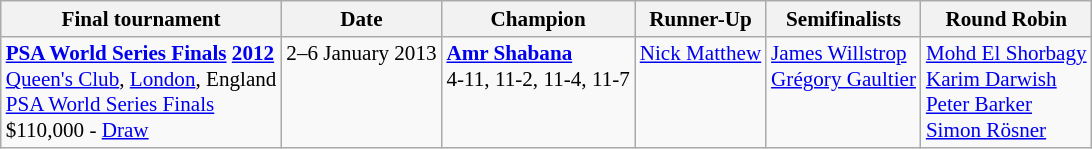<table class="wikitable" style="font-size:88%">
<tr>
<th>Final tournament</th>
<th>Date</th>
<th>Champion</th>
<th>Runner-Up</th>
<th>Semifinalists</th>
<th>Round Robin</th>
</tr>
<tr valign=top>
<td><strong><a href='#'>PSA World Series Finals</a> <a href='#'>2012</a></strong><br> <a href='#'>Queen's Club</a>, <a href='#'>London</a>, England<br><a href='#'>PSA World Series Finals</a><br>$110,000 - <a href='#'>Draw</a></td>
<td>2–6 January 2013</td>
<td> <strong><a href='#'>Amr Shabana</a></strong><br>4-11, 11-2, 11-4, 11-7</td>
<td> <a href='#'>Nick Matthew</a></td>
<td> <a href='#'>James Willstrop</a> <br> <a href='#'>Grégory Gaultier</a></td>
<td> <a href='#'>Mohd El Shorbagy</a> <br>  <a href='#'>Karim Darwish</a> <br>  <a href='#'>Peter Barker</a> <br> <a href='#'>Simon Rösner</a></td>
</tr>
</table>
